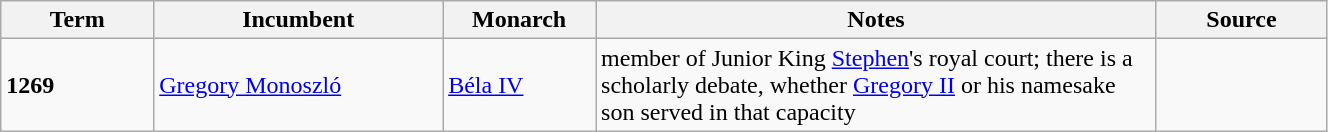<table class="wikitable" style="width: 70%">
<tr>
<th scope="col" width="9%">Term</th>
<th scope="col" width="17%">Incumbent</th>
<th scope="col" width="9%">Monarch</th>
<th scope="col" width="33%">Notes</th>
<th scope="col" width="10%">Source</th>
</tr>
<tr>
<td><strong>1269</strong></td>
<td><a href='#'>Gregory Monoszló</a></td>
<td><a href='#'>Béla IV</a></td>
<td>member of Junior King <a href='#'>Stephen</a>'s royal court; there is a scholarly debate, whether <a href='#'>Gregory II</a> or his namesake son served in that capacity</td>
<td></td>
</tr>
</table>
